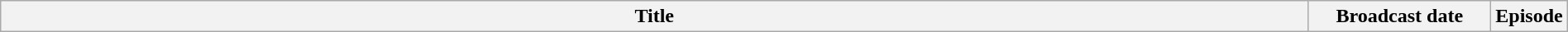<table class="wikitable plainrowheaders" style="width:100%; margin:auto;">
<tr>
<th>Title</th>
<th width="140">Broadcast date</th>
<th width="40">Episode<br>




</th>
</tr>
</table>
